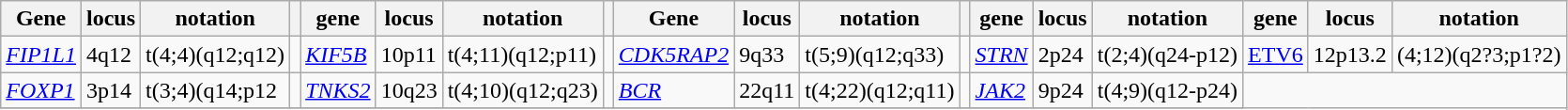<table class="wikitable">
<tr>
<th>Gene</th>
<th>locus</th>
<th>notation</th>
<th></th>
<th>gene</th>
<th>locus</th>
<th>notation</th>
<th></th>
<th>Gene</th>
<th>locus</th>
<th>notation</th>
<th></th>
<th>gene</th>
<th>locus</th>
<th>notation</th>
<th>gene</th>
<th>locus</th>
<th>notation</th>
</tr>
<tr>
<td><em><a href='#'>FIP1L1</a></em></td>
<td>4q12</td>
<td>t(4;4)(q12;q12)</td>
<td></td>
<td><em><a href='#'>KIF5B</a></em></td>
<td>10p11</td>
<td>t(4;11)(q12;p11)</td>
<td></td>
<td><em><a href='#'>CDK5RAP2</a></em></td>
<td>9q33</td>
<td>t(5;9)(q12;q33)</td>
<td></td>
<td><em><a href='#'>STRN</a></em></td>
<td>2p24</td>
<td>t(2;4)(q24-p12)</td>
<td><a href='#'>ETV6</a></td>
<td>12p13.2</td>
<td>(4;12)(q2?3;p1?2)</td>
</tr>
<tr>
<td><em><a href='#'>FOXP1</a></em></td>
<td>3p14</td>
<td>t(3;4)(q14;p12</td>
<td></td>
<td><em><a href='#'>TNKS2</a></em></td>
<td>10q23</td>
<td>t(4;10)(q12;q23)</td>
<td></td>
<td><em><a href='#'>BCR</a></em></td>
<td>22q11</td>
<td>t(4;22)(q12;q11)</td>
<td></td>
<td><em><a href='#'>JAK2</a></em></td>
<td>9p24</td>
<td>t(4;9)(q12-p24)</td>
</tr>
<tr>
</tr>
</table>
